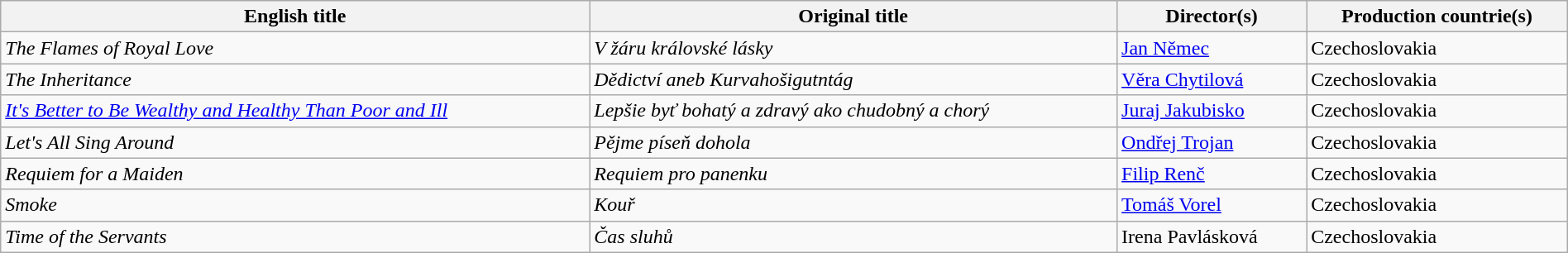<table class="sortable wikitable" style="width:100%; margin-bottom:4px" cellpadding="5">
<tr>
<th scope="col">English title</th>
<th scope="col">Original title</th>
<th scope="col">Director(s)</th>
<th scope="col">Production countrie(s)</th>
</tr>
<tr>
<td><em>The Flames of Royal Love</em></td>
<td><em>V žáru královské lásky</em></td>
<td><a href='#'>Jan Němec</a></td>
<td>Czechoslovakia</td>
</tr>
<tr>
<td><em>The Inheritance</em></td>
<td><em>Dědictví aneb Kurvahošigutntág</em></td>
<td><a href='#'>Věra Chytilová</a></td>
<td>Czechoslovakia</td>
</tr>
<tr>
<td><em><a href='#'>It's Better to Be Wealthy and Healthy Than Poor and Ill</a></em></td>
<td><em>Lepšie byť bohatý a zdravý ako chudobný a chorý</em></td>
<td><a href='#'>Juraj Jakubisko</a></td>
<td>Czechoslovakia</td>
</tr>
<tr>
<td><em>Let's All Sing Around</em></td>
<td><em>Pějme píseň dohola</em></td>
<td><a href='#'>Ondřej Trojan</a></td>
<td>Czechoslovakia</td>
</tr>
<tr>
<td><em>Requiem for a Maiden</em></td>
<td><em>Requiem pro panenku</em></td>
<td><a href='#'>Filip Renč</a></td>
<td>Czechoslovakia</td>
</tr>
<tr>
<td><em>Smoke</em></td>
<td><em>Kouř</em></td>
<td><a href='#'>Tomáš Vorel</a></td>
<td>Czechoslovakia</td>
</tr>
<tr>
<td><em>Time of the Servants</em></td>
<td><em>Čas sluhů</em></td>
<td>Irena Pavlásková</td>
<td>Czechoslovakia</td>
</tr>
</table>
